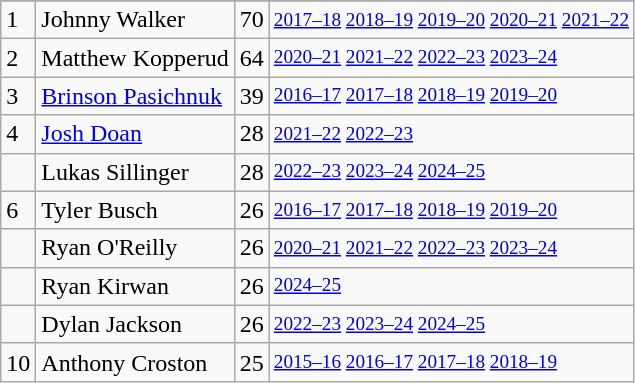<table class="wikitable">
<tr>
</tr>
<tr>
<td>1</td>
<td>Johnny Walker</td>
<td>70</td>
<td style="font-size:80%;"><a href='#'>2017–18</a> <a href='#'>2018–19</a> <a href='#'>2019–20</a> <a href='#'>2020–21</a> <a href='#'>2021–22</a></td>
</tr>
<tr>
<td>2</td>
<td>Matthew Kopperud</td>
<td>64</td>
<td style="font-size:80%;"><a href='#'>2020–21</a> <a href='#'>2021–22</a> <a href='#'>2022–23</a> <a href='#'>2023–24</a></td>
</tr>
<tr>
<td>3</td>
<td><a href='#'>Brinson Pasichnuk</a></td>
<td>39</td>
<td style="font-size:80%;"><a href='#'>2016–17</a> <a href='#'>2017–18</a> <a href='#'>2018–19</a> <a href='#'>2019–20</a></td>
</tr>
<tr>
<td>4</td>
<td><a href='#'>Josh Doan</a></td>
<td>28</td>
<td style="font-size:80%;"><a href='#'>2021–22</a> <a href='#'>2022–23</a></td>
</tr>
<tr>
<td></td>
<td>Lukas Sillinger</td>
<td>28</td>
<td style="font-size:80%;"><a href='#'>2022–23</a> <a href='#'>2023–24</a> <a href='#'>2024–25</a></td>
</tr>
<tr>
<td>6</td>
<td>Tyler Busch</td>
<td>26</td>
<td style="font-size:80%;"><a href='#'>2016–17</a> <a href='#'>2017–18</a> <a href='#'>2018–19</a> <a href='#'>2019–20</a></td>
</tr>
<tr>
<td></td>
<td>Ryan O'Reilly</td>
<td>26</td>
<td style="font-size:80%;"><a href='#'>2020–21</a> <a href='#'>2021–22</a> <a href='#'>2022–23</a> <a href='#'>2023–24</a></td>
</tr>
<tr>
<td></td>
<td>Ryan Kirwan</td>
<td>26</td>
<td style="font-size:80%;"><a href='#'>2024–25</a></td>
</tr>
<tr>
<td></td>
<td>Dylan Jackson</td>
<td>26</td>
<td style="font-size:80%;"><a href='#'>2022–23</a> <a href='#'>2023–24</a> <a href='#'>2024–25</a></td>
</tr>
<tr>
<td>10</td>
<td>Anthony Croston</td>
<td>25</td>
<td style="font-size:80%;"><a href='#'>2015–16</a> <a href='#'>2016–17</a> <a href='#'>2017–18</a> <a href='#'>2018–19</a></td>
</tr>
</table>
